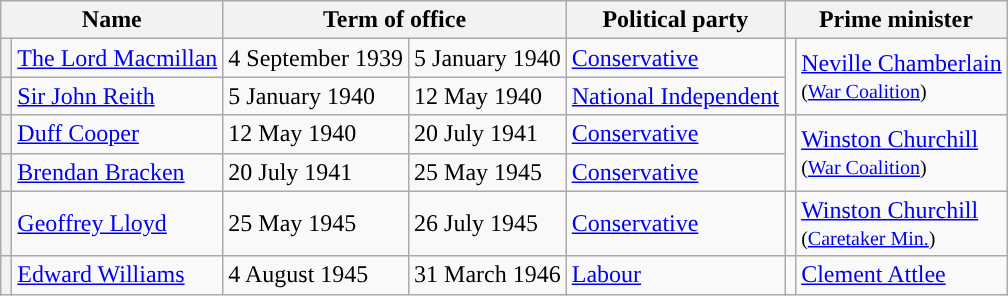<table class="wikitable">
<tr>
<th colspan=2>Name</th>
<th colspan=2>Term of office</th>
<th>Political party</th>
<th colspan=2>Prime minister</th>
</tr>
<tr>
<th style="background-color: "></th>
<td><a href='#'>The Lord Macmillan</a></td>
<td>4 September 1939</td>
<td>5 January 1940</td>
<td><a href='#'>Conservative</a></td>
<td rowspan=2 style="background-color: "></td>
<td rowspan=2><a href='#'>Neville Chamberlain</a><br><small>(<a href='#'>War Coalition</a>)</small></td>
</tr>
<tr>
<th style="background-color: "></th>
<td><a href='#'>Sir John Reith</a></td>
<td>5 January 1940</td>
<td>12 May 1940</td>
<td><a href='#'>National Independent</a></td>
</tr>
<tr>
<th style="background-color: "></th>
<td><a href='#'>Duff Cooper</a></td>
<td>12 May 1940</td>
<td>20 July 1941</td>
<td><a href='#'>Conservative</a></td>
<td rowspan=2 style="background-color: "></td>
<td rowspan=2><a href='#'>Winston Churchill</a><br><small>(<a href='#'>War Coalition</a>)</small></td>
</tr>
<tr>
<th style="background-color: "></th>
<td><a href='#'>Brendan Bracken</a></td>
<td>20 July 1941</td>
<td>25 May 1945</td>
<td><a href='#'>Conservative</a></td>
</tr>
<tr>
<th style="background-color: "></th>
<td><a href='#'>Geoffrey Lloyd</a></td>
<td>25 May 1945</td>
<td>26 July 1945</td>
<td><a href='#'>Conservative</a></td>
<td style="background-color: "></td>
<td><a href='#'>Winston Churchill</a><br><small>(<a href='#'>Caretaker Min.</a>)</small></td>
</tr>
<tr>
<th style="background-color: "></th>
<td><a href='#'>Edward Williams</a></td>
<td>4 August 1945</td>
<td>31 March 1946</td>
<td><a href='#'>Labour</a></td>
<td style="background-color: "></td>
<td><a href='#'>Clement Attlee</a></td>
</tr>
</table>
